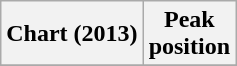<table class="wikitable sortable plainrowheaders" style="text-align:center">
<tr>
<th scope="col">Chart (2013)</th>
<th scope="col">Peak<br> position</th>
</tr>
<tr>
</tr>
</table>
